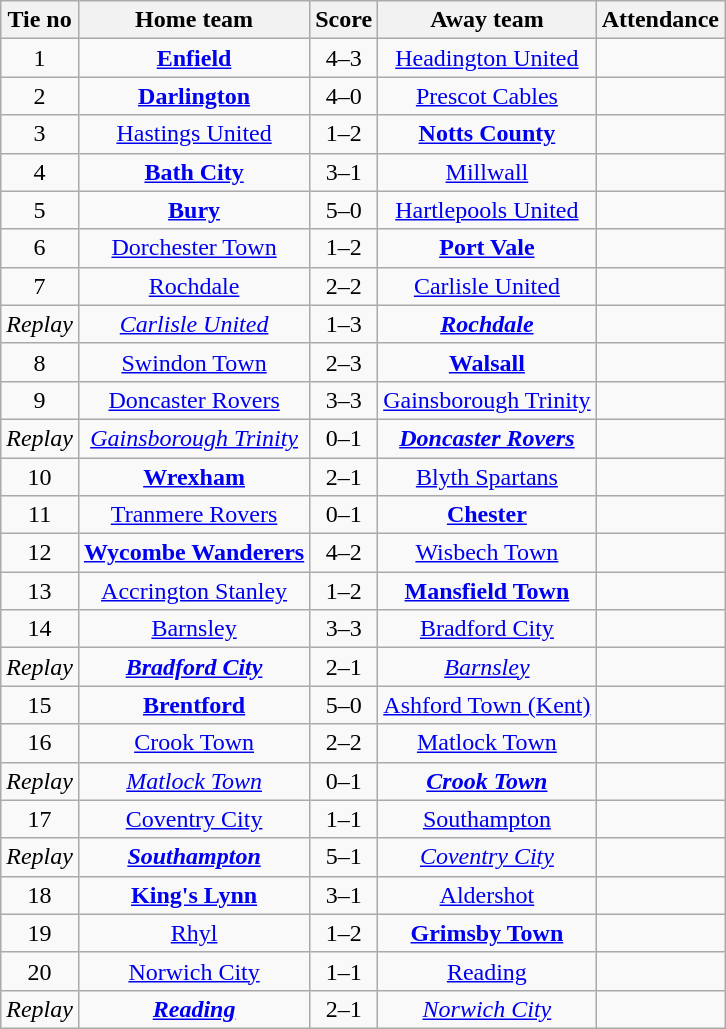<table class="wikitable" style="text-align:center">
<tr>
<th>Tie no</th>
<th>Home team</th>
<th>Score</th>
<th>Away team</th>
<th>Attendance</th>
</tr>
<tr>
<td>1</td>
<td><strong><a href='#'>Enfield</a></strong></td>
<td>4–3</td>
<td><a href='#'>Headington United</a></td>
<td></td>
</tr>
<tr>
<td>2</td>
<td><strong><a href='#'>Darlington</a></strong></td>
<td>4–0</td>
<td><a href='#'>Prescot Cables</a></td>
<td></td>
</tr>
<tr>
<td>3</td>
<td><a href='#'>Hastings United</a></td>
<td>1–2</td>
<td><strong><a href='#'>Notts County</a></strong></td>
<td></td>
</tr>
<tr>
<td>4</td>
<td><strong><a href='#'>Bath City</a></strong></td>
<td>3–1</td>
<td><a href='#'>Millwall</a></td>
<td></td>
</tr>
<tr>
<td>5</td>
<td><strong><a href='#'>Bury</a></strong></td>
<td>5–0</td>
<td><a href='#'>Hartlepools United</a></td>
<td></td>
</tr>
<tr>
<td>6</td>
<td><a href='#'>Dorchester Town</a></td>
<td>1–2</td>
<td><strong><a href='#'>Port Vale</a></strong></td>
<td></td>
</tr>
<tr>
<td>7</td>
<td><a href='#'>Rochdale</a></td>
<td>2–2</td>
<td><a href='#'>Carlisle United</a></td>
<td></td>
</tr>
<tr>
<td><em>Replay</em></td>
<td><em><a href='#'>Carlisle United</a></em></td>
<td>1–3</td>
<td><strong><em><a href='#'>Rochdale</a></em></strong></td>
<td></td>
</tr>
<tr>
<td>8</td>
<td><a href='#'>Swindon Town</a></td>
<td>2–3</td>
<td><strong><a href='#'>Walsall</a></strong></td>
<td></td>
</tr>
<tr>
<td>9</td>
<td><a href='#'>Doncaster Rovers</a></td>
<td>3–3</td>
<td><a href='#'>Gainsborough Trinity</a></td>
<td></td>
</tr>
<tr>
<td><em>Replay</em></td>
<td><em><a href='#'>Gainsborough Trinity</a></em></td>
<td>0–1</td>
<td><strong><em><a href='#'>Doncaster Rovers</a></em></strong></td>
<td></td>
</tr>
<tr>
<td>10</td>
<td><strong><a href='#'>Wrexham</a></strong></td>
<td>2–1</td>
<td><a href='#'>Blyth Spartans</a></td>
<td></td>
</tr>
<tr>
<td>11</td>
<td><a href='#'>Tranmere Rovers</a></td>
<td>0–1</td>
<td><strong><a href='#'>Chester</a></strong></td>
<td></td>
</tr>
<tr>
<td>12</td>
<td><strong><a href='#'>Wycombe Wanderers</a></strong></td>
<td>4–2</td>
<td><a href='#'>Wisbech Town</a></td>
<td></td>
</tr>
<tr>
<td>13</td>
<td><a href='#'>Accrington Stanley</a></td>
<td>1–2</td>
<td><strong><a href='#'>Mansfield Town</a></strong></td>
<td></td>
</tr>
<tr>
<td>14</td>
<td><a href='#'>Barnsley</a></td>
<td>3–3</td>
<td><a href='#'>Bradford City</a></td>
<td></td>
</tr>
<tr>
<td><em>Replay</em></td>
<td><strong><em><a href='#'>Bradford City</a></em></strong></td>
<td>2–1</td>
<td><em><a href='#'>Barnsley</a></em></td>
<td></td>
</tr>
<tr>
<td>15</td>
<td><strong><a href='#'>Brentford</a></strong></td>
<td>5–0</td>
<td><a href='#'>Ashford Town (Kent)</a></td>
<td></td>
</tr>
<tr>
<td>16</td>
<td><a href='#'>Crook Town</a></td>
<td>2–2</td>
<td><a href='#'>Matlock Town</a></td>
<td></td>
</tr>
<tr>
<td><em>Replay</em></td>
<td><em><a href='#'>Matlock Town</a></em></td>
<td>0–1</td>
<td><strong><em><a href='#'>Crook Town</a></em></strong></td>
<td></td>
</tr>
<tr>
<td>17</td>
<td><a href='#'>Coventry City</a></td>
<td>1–1</td>
<td><a href='#'>Southampton</a></td>
<td></td>
</tr>
<tr>
<td><em>Replay</em></td>
<td><strong><em><a href='#'>Southampton</a></em></strong></td>
<td>5–1</td>
<td><em><a href='#'>Coventry City</a></em></td>
</tr>
<tr>
<td>18</td>
<td><strong><a href='#'>King's Lynn</a></strong></td>
<td>3–1</td>
<td><a href='#'>Aldershot</a></td>
<td></td>
</tr>
<tr>
<td>19</td>
<td><a href='#'>Rhyl</a></td>
<td>1–2</td>
<td><strong><a href='#'>Grimsby Town</a></strong></td>
<td></td>
</tr>
<tr>
<td>20</td>
<td><a href='#'>Norwich City</a></td>
<td>1–1</td>
<td><a href='#'>Reading</a></td>
<td></td>
</tr>
<tr>
<td><em>Replay</em></td>
<td><strong><em><a href='#'>Reading</a></em></strong></td>
<td>2–1</td>
<td><em><a href='#'>Norwich City</a></em></td>
<td></td>
</tr>
</table>
